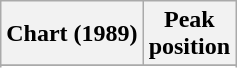<table class="wikitable sortable">
<tr>
<th align="left">Chart (1989)</th>
<th align="center">Peak<br>position</th>
</tr>
<tr>
</tr>
<tr>
</tr>
</table>
